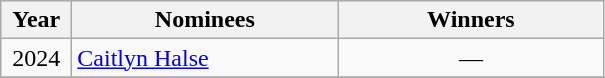<table class="wikitable">
<tr>
<th width=40>Year</th>
<th width=170>Nominees</th>
<th width=170>Winners</th>
</tr>
<tr>
<td align=center>2024</td>
<td><a href='#'>Caitlyn Halse</a></td>
<td align=center>—</td>
</tr>
<tr>
</tr>
</table>
